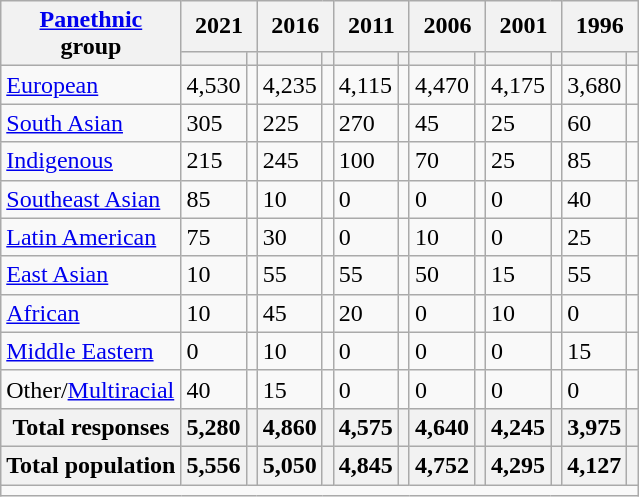<table class="wikitable collapsible sortable">
<tr>
<th rowspan="2"><a href='#'>Panethnic</a><br>group</th>
<th colspan="2">2021</th>
<th colspan="2">2016</th>
<th colspan="2">2011</th>
<th colspan="2">2006</th>
<th colspan="2">2001</th>
<th colspan="2">1996</th>
</tr>
<tr>
<th><a href='#'></a></th>
<th></th>
<th></th>
<th></th>
<th></th>
<th></th>
<th></th>
<th></th>
<th></th>
<th></th>
<th></th>
<th></th>
</tr>
<tr>
<td><a href='#'>European</a></td>
<td>4,530</td>
<td></td>
<td>4,235</td>
<td></td>
<td>4,115</td>
<td></td>
<td>4,470</td>
<td></td>
<td>4,175</td>
<td></td>
<td>3,680</td>
<td></td>
</tr>
<tr>
<td><a href='#'>South Asian</a></td>
<td>305</td>
<td></td>
<td>225</td>
<td></td>
<td>270</td>
<td></td>
<td>45</td>
<td></td>
<td>25</td>
<td></td>
<td>60</td>
<td></td>
</tr>
<tr>
<td><a href='#'>Indigenous</a></td>
<td>215</td>
<td></td>
<td>245</td>
<td></td>
<td>100</td>
<td></td>
<td>70</td>
<td></td>
<td>25</td>
<td></td>
<td>85</td>
<td></td>
</tr>
<tr>
<td><a href='#'>Southeast Asian</a></td>
<td>85</td>
<td></td>
<td>10</td>
<td></td>
<td>0</td>
<td></td>
<td>0</td>
<td></td>
<td>0</td>
<td></td>
<td>40</td>
<td></td>
</tr>
<tr>
<td><a href='#'>Latin American</a></td>
<td>75</td>
<td></td>
<td>30</td>
<td></td>
<td>0</td>
<td></td>
<td>10</td>
<td></td>
<td>0</td>
<td></td>
<td>25</td>
<td></td>
</tr>
<tr>
<td><a href='#'>East Asian</a></td>
<td>10</td>
<td></td>
<td>55</td>
<td></td>
<td>55</td>
<td></td>
<td>50</td>
<td></td>
<td>15</td>
<td></td>
<td>55</td>
<td></td>
</tr>
<tr>
<td><a href='#'>African</a></td>
<td>10</td>
<td></td>
<td>45</td>
<td></td>
<td>20</td>
<td></td>
<td>0</td>
<td></td>
<td>10</td>
<td></td>
<td>0</td>
<td></td>
</tr>
<tr>
<td><a href='#'>Middle Eastern</a></td>
<td>0</td>
<td></td>
<td>10</td>
<td></td>
<td>0</td>
<td></td>
<td>0</td>
<td></td>
<td>0</td>
<td></td>
<td>15</td>
<td></td>
</tr>
<tr>
<td>Other/<a href='#'>Multiracial</a></td>
<td>40</td>
<td></td>
<td>15</td>
<td></td>
<td>0</td>
<td></td>
<td>0</td>
<td></td>
<td>0</td>
<td></td>
<td>0</td>
<td></td>
</tr>
<tr>
<th>Total responses</th>
<th>5,280</th>
<th></th>
<th>4,860</th>
<th></th>
<th>4,575</th>
<th></th>
<th>4,640</th>
<th></th>
<th>4,245</th>
<th></th>
<th>3,975</th>
<th></th>
</tr>
<tr>
<th>Total population</th>
<th>5,556</th>
<th></th>
<th>5,050</th>
<th></th>
<th>4,845</th>
<th></th>
<th>4,752</th>
<th></th>
<th>4,295</th>
<th></th>
<th>4,127</th>
<th></th>
</tr>
<tr class="sortbottom">
<td colspan="15"></td>
</tr>
</table>
